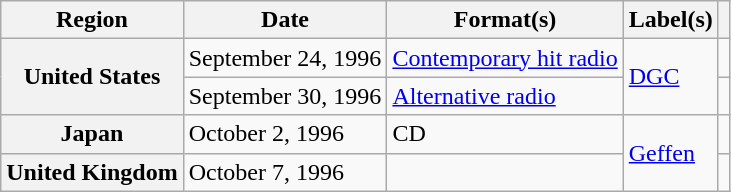<table class="wikitable plainrowheaders">
<tr>
<th scope="col">Region</th>
<th scope="col">Date</th>
<th scope="col">Format(s)</th>
<th scope="col">Label(s)</th>
<th scope="col"></th>
</tr>
<tr>
<th scope="row" rowspan="2">United States</th>
<td>September 24, 1996</td>
<td><a href='#'>Contemporary hit radio</a></td>
<td rowspan="2"><a href='#'>DGC</a></td>
<td></td>
</tr>
<tr>
<td>September 30, 1996</td>
<td><a href='#'>Alternative radio</a></td>
<td></td>
</tr>
<tr>
<th scope="row">Japan</th>
<td>October 2, 1996</td>
<td>CD</td>
<td rowspan="2"><a href='#'>Geffen</a></td>
<td></td>
</tr>
<tr>
<th scope="row">United Kingdom</th>
<td>October 7, 1996</td>
<td></td>
<td></td>
</tr>
</table>
